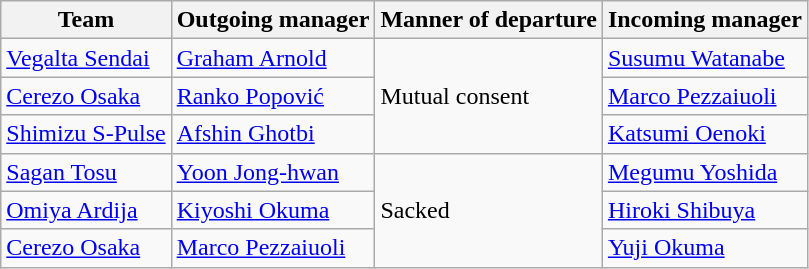<table class="wikitable sortable">
<tr>
<th>Team</th>
<th>Outgoing manager</th>
<th>Manner of departure</th>
<th>Incoming manager</th>
</tr>
<tr>
<td><a href='#'>Vegalta Sendai</a></td>
<td> <a href='#'>Graham Arnold</a></td>
<td rowspan=3>Mutual consent</td>
<td> <a href='#'>Susumu Watanabe</a></td>
</tr>
<tr>
<td><a href='#'>Cerezo Osaka</a></td>
<td> <a href='#'>Ranko Popović</a></td>
<td> <a href='#'>Marco Pezzaiuoli</a></td>
</tr>
<tr>
<td><a href='#'>Shimizu S-Pulse</a></td>
<td> <a href='#'>Afshin Ghotbi</a></td>
<td> <a href='#'>Katsumi Oenoki</a></td>
</tr>
<tr>
<td><a href='#'>Sagan Tosu</a></td>
<td> <a href='#'>Yoon Jong-hwan</a></td>
<td rowspan=3>Sacked</td>
<td> <a href='#'>Megumu Yoshida</a></td>
</tr>
<tr>
<td><a href='#'>Omiya Ardija</a></td>
<td> <a href='#'>Kiyoshi Okuma</a></td>
<td> <a href='#'>Hiroki Shibuya</a></td>
</tr>
<tr>
<td><a href='#'>Cerezo Osaka</a></td>
<td> <a href='#'>Marco Pezzaiuoli</a></td>
<td> <a href='#'>Yuji Okuma</a></td>
</tr>
</table>
